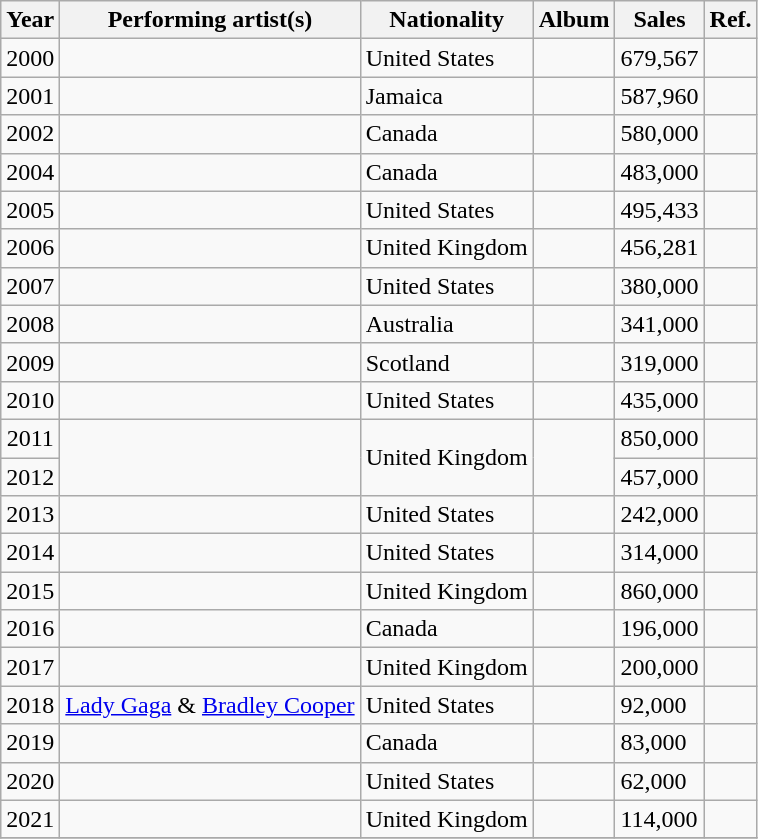<table class="wikitable sortable">
<tr>
<th>Year</th>
<th>Performing artist(s)</th>
<th>Nationality</th>
<th>Album</th>
<th>Sales</th>
<th class=unsortable>Ref.</th>
</tr>
<tr>
<td style="text-align:center;">2000</td>
<td></td>
<td>United States</td>
<td></td>
<td>679,567</td>
<td style="text-align:center;"></td>
</tr>
<tr>
<td style="text-align:center;">2001</td>
<td></td>
<td>Jamaica</td>
<td></td>
<td>587,960</td>
<td style="text-align:center;"></td>
</tr>
<tr>
<td style="text-align:center;">2002</td>
<td></td>
<td>Canada</td>
<td></td>
<td>580,000</td>
<td style="text-align:center;"></td>
</tr>
<tr>
<td style="text-align:center;">2004</td>
<td></td>
<td>Canada</td>
<td></td>
<td>483,000</td>
<td style="text-align:center;"></td>
</tr>
<tr>
<td style="text-align:center;">2005</td>
<td></td>
<td>United States</td>
<td></td>
<td>495,433</td>
<td style="text-align:center;"></td>
</tr>
<tr>
<td style="text-align:center;">2006</td>
<td></td>
<td>United Kingdom</td>
<td></td>
<td>456,281</td>
<td style="text-align:center;"></td>
</tr>
<tr>
<td style="text-align:center;">2007</td>
<td></td>
<td>United States</td>
<td></td>
<td>380,000</td>
<td style="text-align:center;"></td>
</tr>
<tr>
<td style="text-align:center;">2008</td>
<td></td>
<td>Australia</td>
<td></td>
<td>341,000</td>
<td style="text-align:center;"></td>
</tr>
<tr>
<td style="text-align:center;">2009</td>
<td></td>
<td>Scotland</td>
<td></td>
<td>319,000</td>
<td style="text-align:center;"></td>
</tr>
<tr>
<td style="text-align:center;">2010</td>
<td></td>
<td>United States</td>
<td></td>
<td>435,000</td>
<td style="text-align:center;"></td>
</tr>
<tr>
<td style="text-align:center;">2011</td>
<td rowspan=2></td>
<td rowspan=2>United Kingdom</td>
<td rowspan=2></td>
<td>850,000</td>
<td style="text-align:center;"></td>
</tr>
<tr>
<td style="text-align:center;">2012</td>
<td>457,000</td>
<td style="text-align:center;"></td>
</tr>
<tr>
<td style="text-align:center;">2013</td>
<td></td>
<td>United States</td>
<td></td>
<td>242,000</td>
<td style="text-align:center;"></td>
</tr>
<tr>
<td style="text-align:center;">2014</td>
<td></td>
<td>United States</td>
<td></td>
<td>314,000</td>
<td style="text-align:center;"></td>
</tr>
<tr>
<td style="text-align:center;">2015</td>
<td></td>
<td>United Kingdom</td>
<td></td>
<td>860,000</td>
<td></td>
</tr>
<tr>
<td style="text-align:center;">2016</td>
<td></td>
<td>Canada</td>
<td></td>
<td>196,000</td>
<td><br></td>
</tr>
<tr>
<td style="text-align:center;">2017</td>
<td></td>
<td>United Kingdom</td>
<td></td>
<td>200,000</td>
<td></td>
</tr>
<tr>
<td style="text-align:center;">2018</td>
<td><a href='#'>Lady Gaga</a> & <a href='#'>Bradley Cooper</a></td>
<td>United States</td>
<td></td>
<td>92,000</td>
<td></td>
</tr>
<tr>
<td style="text-align:center;">2019</td>
<td></td>
<td>Canada</td>
<td></td>
<td>83,000</td>
<td></td>
</tr>
<tr>
<td style="text-align:center;">2020</td>
<td></td>
<td>United States</td>
<td></td>
<td>62,000</td>
<td></td>
</tr>
<tr>
<td style="text-align:center;">2021</td>
<td></td>
<td>United Kingdom</td>
<td></td>
<td>114,000</td>
<td></td>
</tr>
<tr>
</tr>
</table>
